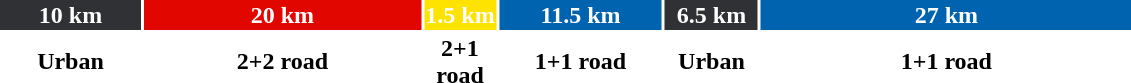<table style="width:60%; font-weight:bold; text-align:center">
<tr>
<td style="background:#303134; width:13.1%; color:white">10 km</td>
<td style="background:#E10600; width:26.2%; color:white">20 km</td>
<td style="background:#FFE300; width:1.8%; color:white">1.5 km</td>
<td style="background:#0063AF; width:15.1%; color:white">11.5 km</td>
<td style="background:#303134; width:8.5%; color:white">6.5 km</td>
<td style="background:#0063AF; width:35.2%; color:white">27 km</td>
</tr>
<tr>
<td>Urban</td>
<td>2+2 road</td>
<td>2+1 road</td>
<td>1+1 road</td>
<td>Urban</td>
<td>1+1 road</td>
</tr>
</table>
